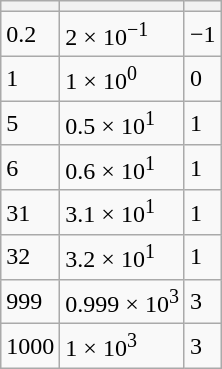<table class="wikitable">
<tr>
<th></th>
<th></th>
<th></th>
</tr>
<tr>
<td>0.2</td>
<td>2 × 10<sup>−1</sup></td>
<td>−1</td>
</tr>
<tr>
<td>1</td>
<td>1 × 10<sup>0</sup></td>
<td>0</td>
</tr>
<tr>
<td>5</td>
<td>0.5 × 10<sup>1</sup></td>
<td>1</td>
</tr>
<tr>
<td>6</td>
<td>0.6 × 10<sup>1</sup></td>
<td>1</td>
</tr>
<tr>
<td>31</td>
<td>3.1 × 10<sup>1</sup></td>
<td>1</td>
</tr>
<tr>
<td>32</td>
<td>3.2 × 10<sup>1</sup></td>
<td>1</td>
</tr>
<tr>
<td>999</td>
<td>0.999 × 10<sup>3</sup></td>
<td>3</td>
</tr>
<tr>
<td>1000</td>
<td>1 × 10<sup>3</sup></td>
<td>3</td>
</tr>
</table>
